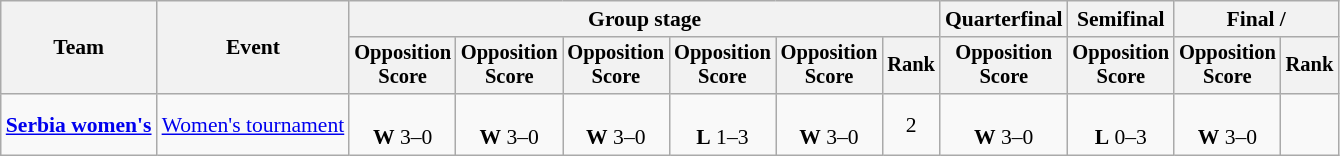<table class="wikitable" style="font-size:90%">
<tr>
<th rowspan=2>Team</th>
<th rowspan=2>Event</th>
<th colspan=6>Group stage</th>
<th>Quarterfinal</th>
<th>Semifinal</th>
<th colspan=2>Final / </th>
</tr>
<tr style="font-size:95%">
<th>Opposition<br>Score</th>
<th>Opposition<br>Score</th>
<th>Opposition<br>Score</th>
<th>Opposition<br>Score</th>
<th>Opposition<br>Score</th>
<th>Rank</th>
<th>Opposition<br>Score</th>
<th>Opposition<br>Score</th>
<th>Opposition<br>Score</th>
<th>Rank</th>
</tr>
<tr align=center>
<td align=left><strong><a href='#'>Serbia women's</a></strong></td>
<td align=left><a href='#'>Women's tournament</a></td>
<td> <br> <strong>W</strong> 3–0</td>
<td> <br> <strong>W</strong> 3–0</td>
<td> <br> <strong>W</strong> 3–0</td>
<td> <br> <strong>L</strong> 1–3</td>
<td> <br> <strong>W</strong> 3–0</td>
<td>2 <strong></strong></td>
<td> <br> <strong>W</strong> 3–0</td>
<td> <br> <strong>L</strong> 0–3</td>
<td> <br> <strong>W</strong> 3–0</td>
<td></td>
</tr>
</table>
